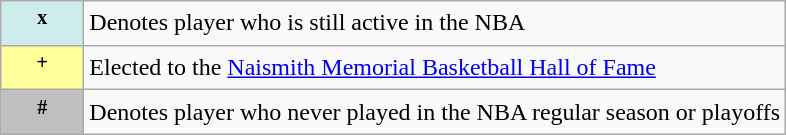<table class="wikitable plainrowheaders">
<tr>
<th scope="row" style="background-color:#CFECEC; width:3em"><sup>x</sup></th>
<td>Denotes player who is still active in the NBA</td>
</tr>
<tr>
<th scope="row" style="background-color:#FFFF99; width:3em"><sup>+</sup></th>
<td>Elected to the <a href='#'>Naismith Memorial Basketball Hall of Fame</a></td>
</tr>
<tr>
<th scope="row" style="background-color:#C0C0C0; width:3em"><sup>#</sup></th>
<td>Denotes player who never played in the NBA regular season or playoffs</td>
</tr>
</table>
